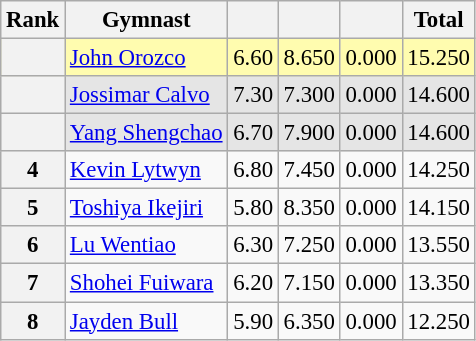<table class="wikitable sortable" style="text-align:center; font-size:95%">
<tr>
<th scope=col>Rank</th>
<th scope=col>Gymnast</th>
<th scope=col></th>
<th scope=col></th>
<th scope=col></th>
<th scope=col>Total</th>
</tr>
<tr bgcolor=fffcaf>
<th scope=row style="text-align:center"></th>
<td align=left><a href='#'>John Orozco</a><br></td>
<td>6.60</td>
<td>8.650</td>
<td>0.000</td>
<td>15.250</td>
</tr>
<tr bgcolor=e5e5e5>
<th scope=row style="text-align:center"></th>
<td align=left><a href='#'>Jossimar Calvo</a><br></td>
<td>7.30</td>
<td>7.300</td>
<td>0.000</td>
<td>14.600</td>
</tr>
<tr bgcolor=e5e5e5>
<th scope=row style="text-align:center"></th>
<td align=left><a href='#'>Yang Shengchao</a><br></td>
<td>6.70</td>
<td>7.900</td>
<td>0.000</td>
<td>14.600</td>
</tr>
<tr>
<th scope=row style="text-align:center">4</th>
<td align=left><a href='#'>Kevin Lytwyn</a><br></td>
<td>6.80</td>
<td>7.450</td>
<td>0.000</td>
<td>14.250</td>
</tr>
<tr>
<th scope=row style="text-align:center">5</th>
<td align=left><a href='#'>Toshiya Ikejiri</a><br></td>
<td>5.80</td>
<td>8.350</td>
<td>0.000</td>
<td>14.150</td>
</tr>
<tr>
<th scope=row style="text-align:center">6</th>
<td align=left><a href='#'>Lu Wentiao</a><br></td>
<td>6.30</td>
<td>7.250</td>
<td>0.000</td>
<td>13.550</td>
</tr>
<tr>
<th scope=row style="text-align:center">7</th>
<td align=left><a href='#'>Shohei Fuiwara</a><br></td>
<td>6.20</td>
<td>7.150</td>
<td>0.000</td>
<td>13.350</td>
</tr>
<tr>
<th scope=row style="text-align:center">8</th>
<td align=left><a href='#'>Jayden Bull</a><br></td>
<td>5.90</td>
<td>6.350</td>
<td>0.000</td>
<td>12.250</td>
</tr>
</table>
